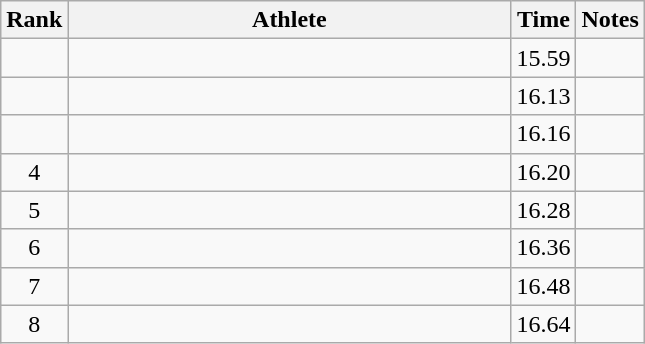<table class="wikitable" style="text-align:center">
<tr>
<th>Rank</th>
<th Style="width:18em">Athlete</th>
<th>Time</th>
<th>Notes</th>
</tr>
<tr>
<td></td>
<td style="text-align:left"></td>
<td>15.59</td>
<td></td>
</tr>
<tr>
<td></td>
<td style="text-align:left"></td>
<td>16.13</td>
<td></td>
</tr>
<tr>
<td></td>
<td style="text-align:left"></td>
<td>16.16</td>
<td></td>
</tr>
<tr>
<td>4</td>
<td style="text-align:left"></td>
<td>16.20</td>
<td></td>
</tr>
<tr>
<td>5</td>
<td style="text-align:left"></td>
<td>16.28</td>
<td></td>
</tr>
<tr>
<td>6</td>
<td style="text-align:left"></td>
<td>16.36</td>
<td></td>
</tr>
<tr>
<td>7</td>
<td style="text-align:left"></td>
<td>16.48</td>
<td></td>
</tr>
<tr>
<td>8</td>
<td style="text-align:left"></td>
<td>16.64</td>
<td></td>
</tr>
</table>
